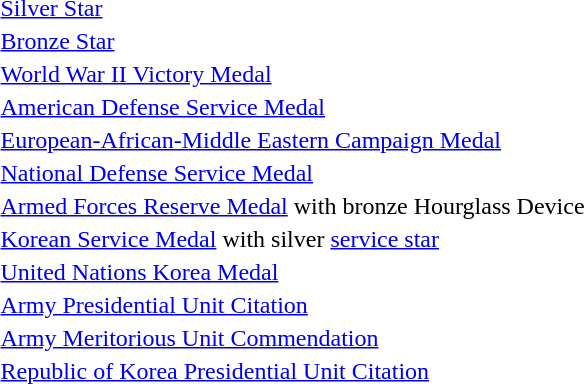<table>
<tr>
<td></td>
<td><a href='#'>Silver Star</a></td>
</tr>
<tr>
<td></td>
<td><a href='#'>Bronze Star</a></td>
</tr>
<tr>
<td></td>
<td><a href='#'>World War II Victory Medal</a></td>
</tr>
<tr>
<td></td>
<td><a href='#'>American Defense Service Medal</a></td>
</tr>
<tr>
<td></td>
<td><a href='#'>European-African-Middle Eastern Campaign Medal</a></td>
</tr>
<tr>
<td></td>
<td><a href='#'>National Defense Service Medal</a></td>
</tr>
<tr>
<td></td>
<td><a href='#'>Armed Forces Reserve Medal</a> with bronze Hourglass Device</td>
</tr>
<tr>
<td></td>
<td><a href='#'>Korean Service Medal</a> with silver <a href='#'>service star</a></td>
</tr>
<tr>
<td></td>
<td><a href='#'>United Nations Korea Medal</a></td>
</tr>
<tr>
<td></td>
<td><a href='#'>Army Presidential Unit Citation</a></td>
</tr>
<tr>
<td></td>
<td><a href='#'>Army Meritorious Unit Commendation</a></td>
</tr>
<tr>
<td></td>
<td><a href='#'>Republic of Korea Presidential Unit Citation</a></td>
</tr>
</table>
